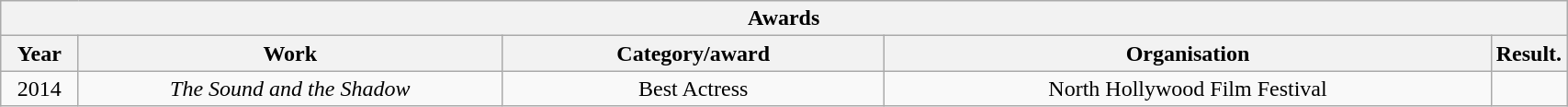<table width="90%" class="wikitable">
<tr>
<th colspan="5" align="center">Awards</th>
</tr>
<tr>
<th width="5%">Year</th>
<th width="28%">Work</th>
<th width="25%">Category/award</th>
<th width="40%">Organisation</th>
<th width="16%">Result.</th>
</tr>
<tr>
<td align="center">2014</td>
<td align="center"><em>The Sound and the Shadow</em></td>
<td align="center">Best Actress</td>
<td align="center">North Hollywood Film Festival</td>
<td></td>
</tr>
</table>
